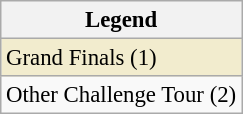<table class="wikitable" style="font-size:95%;">
<tr>
<th>Legend</th>
</tr>
<tr style="background:#f2ecce;">
<td>Grand Finals (1)</td>
</tr>
<tr>
<td>Other Challenge Tour (2)</td>
</tr>
</table>
